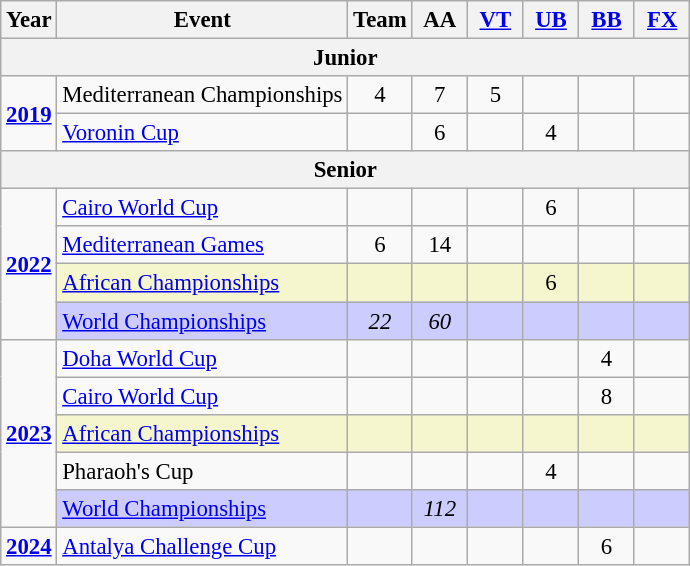<table class="wikitable" style="text-align:center; font-size:95%;">
<tr>
<th align=center>Year</th>
<th align=center>Event</th>
<th style="width:30px;">Team</th>
<th style="width:30px;">AA</th>
<th style="width:30px;"><a href='#'>VT</a></th>
<th style="width:30px;"><a href='#'>UB</a></th>
<th style="width:30px;"><a href='#'>BB</a></th>
<th style="width:30px;"><a href='#'>FX</a></th>
</tr>
<tr>
<th colspan="8"><strong>Junior</strong></th>
</tr>
<tr>
<td rowspan="2"><strong><a href='#'>2019</a></strong></td>
<td align=left>Mediterranean Championships</td>
<td>4</td>
<td>7</td>
<td>5</td>
<td></td>
<td></td>
<td></td>
</tr>
<tr>
<td align=left><a href='#'>Voronin Cup</a></td>
<td></td>
<td>6</td>
<td></td>
<td>4</td>
<td></td>
<td></td>
</tr>
<tr>
<th colspan="8"><strong>Senior</strong></th>
</tr>
<tr>
<td rowspan="4"><strong><a href='#'>2022</a></strong></td>
<td align=left><a href='#'>Cairo World Cup</a></td>
<td></td>
<td></td>
<td></td>
<td>6</td>
<td></td>
<td></td>
</tr>
<tr>
<td align=left><a href='#'>Mediterranean Games</a></td>
<td>6</td>
<td>14</td>
<td></td>
<td></td>
<td></td>
<td></td>
</tr>
<tr bgcolor="#f5f6ce">
<td align=left><a href='#'>African Championships</a></td>
<td></td>
<td></td>
<td></td>
<td>6</td>
<td></td>
<td></td>
</tr>
<tr bgcolor=#CCCCFF>
<td align=left><a href='#'>World Championships</a></td>
<td><em>22</em></td>
<td><em>60</em></td>
<td></td>
<td></td>
<td></td>
<td></td>
</tr>
<tr>
<td rowspan="5"><strong><a href='#'>2023</a></strong></td>
<td align=left><a href='#'>Doha World Cup</a></td>
<td></td>
<td></td>
<td></td>
<td></td>
<td>4</td>
<td></td>
</tr>
<tr>
<td align=left><a href='#'>Cairo World Cup</a></td>
<td></td>
<td></td>
<td></td>
<td></td>
<td>8</td>
<td></td>
</tr>
<tr bgcolor="#f5f6ce">
<td align=left><a href='#'>African Championships</a></td>
<td></td>
<td></td>
<td></td>
<td></td>
<td></td>
<td></td>
</tr>
<tr>
<td align=left>Pharaoh's Cup</td>
<td></td>
<td></td>
<td></td>
<td>4</td>
<td></td>
<td></td>
</tr>
<tr bgcolor=#CCCCFF>
<td align=left><a href='#'>World Championships</a></td>
<td></td>
<td><em>112</em></td>
<td></td>
<td></td>
<td></td>
<td></td>
</tr>
<tr>
<td rowspan="1"><strong><a href='#'>2024</a></strong></td>
<td align=left><a href='#'>Antalya Challenge Cup</a></td>
<td></td>
<td></td>
<td></td>
<td></td>
<td>6</td>
<td></td>
</tr>
</table>
